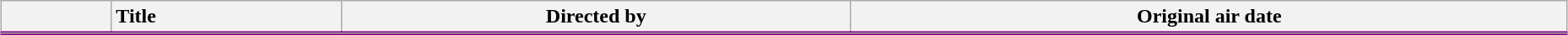<table class="wikitable" style="width:98%; margin:auto; background:#FFF;">
<tr style="border-bottom: 3px solid #800080;">
<th style="width:5em;"></th>
<th style="text-align:left;">Title</th>
<th>Directed by</th>
<th>Original air date</th>
</tr>
<tr>
</tr>
</table>
